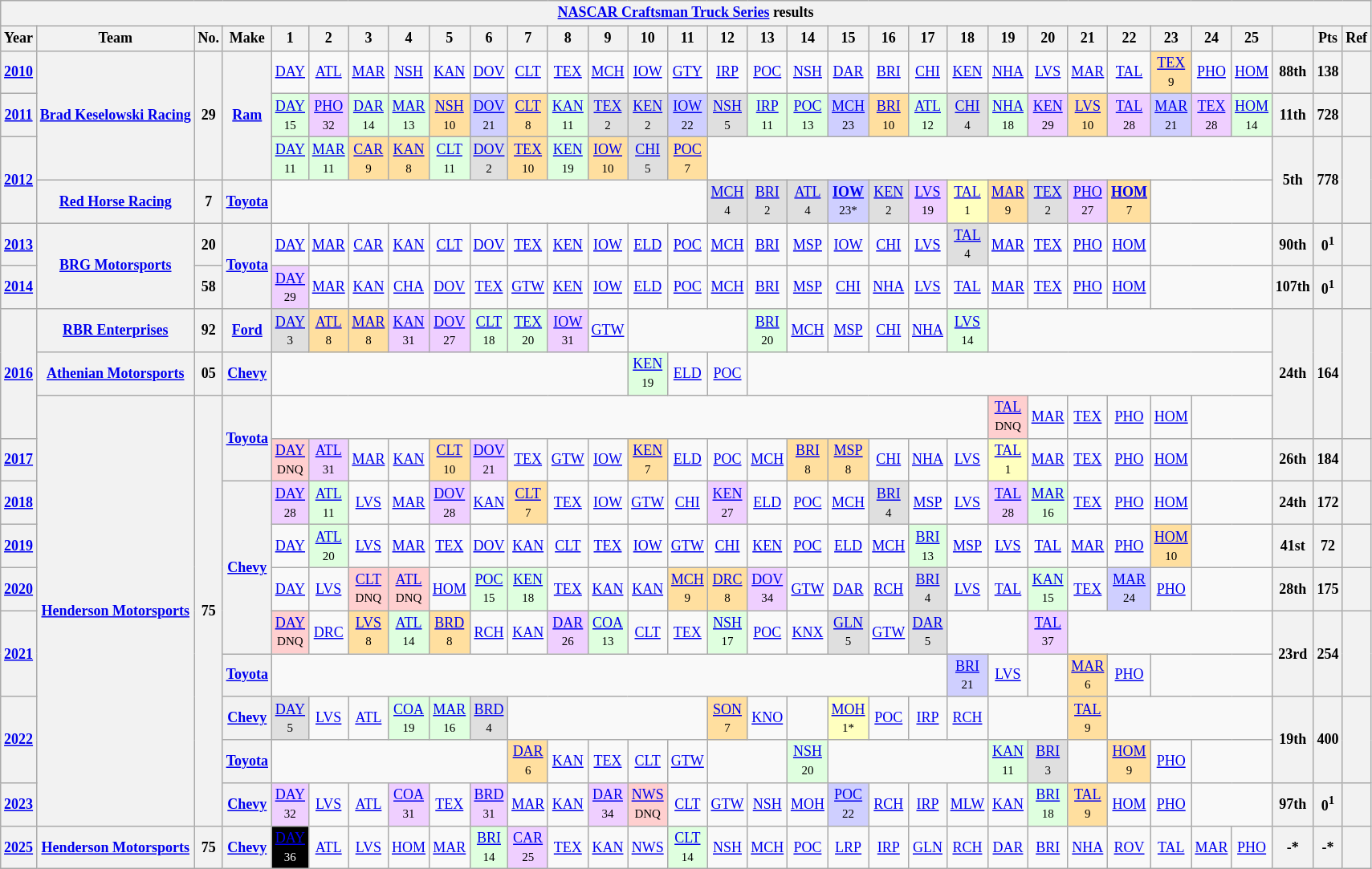<table class="wikitable" style="text-align:center; font-size:75%">
<tr>
<th colspan=32><a href='#'>NASCAR Craftsman Truck Series</a> results</th>
</tr>
<tr>
<th>Year</th>
<th>Team</th>
<th>No.</th>
<th>Make</th>
<th>1</th>
<th>2</th>
<th>3</th>
<th>4</th>
<th>5</th>
<th>6</th>
<th>7</th>
<th>8</th>
<th>9</th>
<th>10</th>
<th>11</th>
<th>12</th>
<th>13</th>
<th>14</th>
<th>15</th>
<th>16</th>
<th>17</th>
<th>18</th>
<th>19</th>
<th>20</th>
<th>21</th>
<th>22</th>
<th>23</th>
<th>24</th>
<th>25</th>
<th></th>
<th>Pts</th>
<th>Ref</th>
</tr>
<tr>
<th><a href='#'>2010</a></th>
<th rowspan=3><a href='#'>Brad Keselowski Racing</a></th>
<th rowspan=3>29</th>
<th rowspan=3><a href='#'>Ram</a></th>
<td><a href='#'>DAY</a></td>
<td><a href='#'>ATL</a></td>
<td><a href='#'>MAR</a></td>
<td><a href='#'>NSH</a></td>
<td><a href='#'>KAN</a></td>
<td><a href='#'>DOV</a></td>
<td><a href='#'>CLT</a></td>
<td><a href='#'>TEX</a></td>
<td><a href='#'>MCH</a></td>
<td><a href='#'>IOW</a></td>
<td><a href='#'>GTY</a></td>
<td><a href='#'>IRP</a></td>
<td><a href='#'>POC</a></td>
<td><a href='#'>NSH</a></td>
<td><a href='#'>DAR</a></td>
<td><a href='#'>BRI</a></td>
<td><a href='#'>CHI</a></td>
<td><a href='#'>KEN</a></td>
<td><a href='#'>NHA</a></td>
<td><a href='#'>LVS</a></td>
<td><a href='#'>MAR</a></td>
<td><a href='#'>TAL</a></td>
<td style="background:#FFDF9F;"><a href='#'>TEX</a><br><small>9</small></td>
<td><a href='#'>PHO</a></td>
<td><a href='#'>HOM</a></td>
<th>88th</th>
<th>138</th>
<th></th>
</tr>
<tr>
<th><a href='#'>2011</a></th>
<td style="background:#DFFFDF;"><a href='#'>DAY</a><br><small>15</small></td>
<td style="background:#EFCFFF;"><a href='#'>PHO</a><br><small>32</small></td>
<td style="background:#DFFFDF;"><a href='#'>DAR</a><br><small>14</small></td>
<td style="background:#DFFFDF;"><a href='#'>MAR</a><br><small>13</small></td>
<td style="background:#FFDF9F;"><a href='#'>NSH</a><br><small>10</small></td>
<td style="background:#CFCFFF;"><a href='#'>DOV</a><br><small>21</small></td>
<td style="background:#FFDF9F;"><a href='#'>CLT</a><br><small>8</small></td>
<td style="background:#DFFFDF;"><a href='#'>KAN</a><br><small>11</small></td>
<td style="background:#DFDFDF;"><a href='#'>TEX</a><br><small>2</small></td>
<td style="background:#DFDFDF;"><a href='#'>KEN</a><br><small>2</small></td>
<td style="background:#CFCFFF;"><a href='#'>IOW</a><br><small>22</small></td>
<td style="background:#DFDFDF;"><a href='#'>NSH</a><br><small>5</small></td>
<td style="background:#DFFFDF;"><a href='#'>IRP</a><br><small>11</small></td>
<td style="background:#DFFFDF;"><a href='#'>POC</a><br><small>13</small></td>
<td style="background:#CFCFFF;"><a href='#'>MCH</a><br><small>23</small></td>
<td style="background:#FFDF9F;"><a href='#'>BRI</a><br><small>10</small></td>
<td style="background:#DFFFDF;"><a href='#'>ATL</a><br><small>12</small></td>
<td style="background:#DFDFDF;"><a href='#'>CHI</a><br><small>4</small></td>
<td style="background:#DFFFDF;"><a href='#'>NHA</a><br><small>18</small></td>
<td style="background:#EFCFFF;"><a href='#'>KEN</a><br><small>29</small></td>
<td style="background:#FFDF9F;"><a href='#'>LVS</a><br><small>10</small></td>
<td style="background:#EFCFFF;"><a href='#'>TAL</a><br><small>28</small></td>
<td style="background:#CFCFFF;"><a href='#'>MAR</a><br><small>21</small></td>
<td style="background:#EFCFFF;"><a href='#'>TEX</a><br><small>28</small></td>
<td style="background:#DFFFDF;"><a href='#'>HOM</a><br><small>14</small></td>
<th>11th</th>
<th>728</th>
<th></th>
</tr>
<tr>
<th rowspan=2><a href='#'>2012</a></th>
<td style="background:#DFFFDF;"><a href='#'>DAY</a><br><small>11</small></td>
<td style="background:#DFFFDF;"><a href='#'>MAR</a><br><small>11</small></td>
<td style="background:#FFDF9F;"><a href='#'>CAR</a><br><small>9</small></td>
<td style="background:#FFDF9F;"><a href='#'>KAN</a><br><small>8</small></td>
<td style="background:#DFFFDF;"><a href='#'>CLT</a><br><small>11</small></td>
<td style="background:#DFDFDF;"><a href='#'>DOV</a><br><small>2</small></td>
<td style="background:#FFDF9F;"><a href='#'>TEX</a><br><small>10</small></td>
<td style="background:#DFFFDF;"><a href='#'>KEN</a><br><small>19</small></td>
<td style="background:#FFDF9F;"><a href='#'>IOW</a><br><small>10</small></td>
<td style="background:#DFDFDF;"><a href='#'>CHI</a><br><small>5</small></td>
<td style="background:#FFDF9F;"><a href='#'>POC</a><br><small>7</small></td>
<td colspan=14></td>
<th rowspan=2>5th</th>
<th rowspan=2>778</th>
<th rowspan=2></th>
</tr>
<tr>
<th><a href='#'>Red Horse Racing</a></th>
<th>7</th>
<th><a href='#'>Toyota</a></th>
<td colspan=11></td>
<td style="background:#DFDFDF;"><a href='#'>MCH</a><br><small>4</small></td>
<td style="background:#DFDFDF;"><a href='#'>BRI</a><br><small>2</small></td>
<td style="background:#DFDFDF;"><a href='#'>ATL</a><br><small>4</small></td>
<td style="background:#CFCFFF;"><strong><a href='#'>IOW</a></strong><br><small>23*</small></td>
<td style="background:#DFDFDF;"><a href='#'>KEN</a><br><small>2</small></td>
<td style="background:#EFCFFF;"><a href='#'>LVS</a><br><small>19</small></td>
<td style="background:#FFFFBF;"><a href='#'>TAL</a><br><small>1</small></td>
<td style="background:#FFDF9F;"><a href='#'>MAR</a><br><small>9</small></td>
<td style="background:#DFDFDF;"><a href='#'>TEX</a><br><small>2</small></td>
<td style="background:#EFCFFF;"><a href='#'>PHO</a><br><small>27</small></td>
<td style="background:#FFDF9F;"><strong><a href='#'>HOM</a></strong><br><small>7</small></td>
<td colspan=3></td>
</tr>
<tr>
<th><a href='#'>2013</a></th>
<th rowspan=2><a href='#'>BRG Motorsports</a></th>
<th>20</th>
<th rowspan=2><a href='#'>Toyota</a></th>
<td><a href='#'>DAY</a></td>
<td><a href='#'>MAR</a></td>
<td><a href='#'>CAR</a></td>
<td><a href='#'>KAN</a></td>
<td><a href='#'>CLT</a></td>
<td><a href='#'>DOV</a></td>
<td><a href='#'>TEX</a></td>
<td><a href='#'>KEN</a></td>
<td><a href='#'>IOW</a></td>
<td><a href='#'>ELD</a></td>
<td><a href='#'>POC</a></td>
<td><a href='#'>MCH</a></td>
<td><a href='#'>BRI</a></td>
<td><a href='#'>MSP</a></td>
<td><a href='#'>IOW</a></td>
<td><a href='#'>CHI</a></td>
<td><a href='#'>LVS</a></td>
<td style="background:#DFDFDF;"><a href='#'>TAL</a><br><small>4</small></td>
<td><a href='#'>MAR</a></td>
<td><a href='#'>TEX</a></td>
<td><a href='#'>PHO</a></td>
<td><a href='#'>HOM</a></td>
<td colspan=3></td>
<th>90th</th>
<th>0<sup>1</sup></th>
<th></th>
</tr>
<tr>
<th><a href='#'>2014</a></th>
<th>58</th>
<td style="background:#EFCFFF;"><a href='#'>DAY</a><br><small>29</small></td>
<td><a href='#'>MAR</a></td>
<td><a href='#'>KAN</a></td>
<td><a href='#'>CHA</a></td>
<td><a href='#'>DOV</a></td>
<td><a href='#'>TEX</a></td>
<td><a href='#'>GTW</a></td>
<td><a href='#'>KEN</a></td>
<td><a href='#'>IOW</a></td>
<td><a href='#'>ELD</a></td>
<td><a href='#'>POC</a></td>
<td><a href='#'>MCH</a></td>
<td><a href='#'>BRI</a></td>
<td><a href='#'>MSP</a></td>
<td><a href='#'>CHI</a></td>
<td><a href='#'>NHA</a></td>
<td><a href='#'>LVS</a></td>
<td><a href='#'>TAL</a></td>
<td><a href='#'>MAR</a></td>
<td><a href='#'>TEX</a></td>
<td><a href='#'>PHO</a></td>
<td><a href='#'>HOM</a></td>
<td colspan=3></td>
<th>107th</th>
<th>0<sup>1</sup></th>
<th></th>
</tr>
<tr>
<th rowspan=3><a href='#'>2016</a></th>
<th><a href='#'>RBR Enterprises</a></th>
<th>92</th>
<th><a href='#'>Ford</a></th>
<td style="background:#DFDFDF;"><a href='#'>DAY</a><br><small>3</small></td>
<td style="background:#FFDF9F;"><a href='#'>ATL</a><br><small>8</small></td>
<td style="background:#FFDF9F;"><a href='#'>MAR</a><br><small>8</small></td>
<td style="background:#EFCFFF;"><a href='#'>KAN</a><br><small>31</small></td>
<td style="background:#EFCFFF;"><a href='#'>DOV</a><br><small>27</small></td>
<td style="background:#DFFFDF;"><a href='#'>CLT</a><br><small>18</small></td>
<td style="background:#DFFFDF;"><a href='#'>TEX</a><br><small>20</small></td>
<td style="background:#EFCFFF;"><a href='#'>IOW</a><br><small>31</small></td>
<td><a href='#'>GTW</a></td>
<td colspan=3></td>
<td style="background:#DFFFDF;"><a href='#'>BRI</a><br><small>20</small></td>
<td><a href='#'>MCH</a></td>
<td><a href='#'>MSP</a></td>
<td><a href='#'>CHI</a></td>
<td><a href='#'>NHA</a></td>
<td style="background:#DFFFDF;"><a href='#'>LVS</a><br><small>14</small></td>
<td colspan=7></td>
<th rowspan=3>24th</th>
<th rowspan=3>164</th>
<th rowspan=3></th>
</tr>
<tr>
<th><a href='#'>Athenian Motorsports</a></th>
<th>05</th>
<th><a href='#'>Chevy</a></th>
<td colspan=9></td>
<td style="background:#DFFFDF;"><a href='#'>KEN</a><br><small>19</small></td>
<td><a href='#'>ELD</a></td>
<td><a href='#'>POC</a></td>
<td colspan=13></td>
</tr>
<tr>
<th rowspan=10><a href='#'>Henderson Motorsports</a></th>
<th rowspan=10>75</th>
<th rowspan=2><a href='#'>Toyota</a></th>
<td colspan=18></td>
<td style="background:#FFCFCF;"><a href='#'>TAL</a><br><small>DNQ</small></td>
<td><a href='#'>MAR</a></td>
<td><a href='#'>TEX</a></td>
<td><a href='#'>PHO</a></td>
<td><a href='#'>HOM</a></td>
<td colspan=2></td>
</tr>
<tr>
<th><a href='#'>2017</a></th>
<td style="background:#FFCFCF;"><a href='#'>DAY</a><br><small>DNQ</small></td>
<td style="background:#EFCFFF;"><a href='#'>ATL</a><br><small>31</small></td>
<td><a href='#'>MAR</a></td>
<td><a href='#'>KAN</a></td>
<td style="background:#FFDF9F;"><a href='#'>CLT</a><br><small>10</small></td>
<td style="background:#EFCFFF;"><a href='#'>DOV</a><br><small>21</small></td>
<td><a href='#'>TEX</a></td>
<td><a href='#'>GTW</a></td>
<td><a href='#'>IOW</a></td>
<td style="background:#FFDF9F;"><a href='#'>KEN</a><br><small>7</small></td>
<td><a href='#'>ELD</a></td>
<td><a href='#'>POC</a></td>
<td><a href='#'>MCH</a></td>
<td style="background:#FFDF9F;"><a href='#'>BRI</a><br><small>8</small></td>
<td style="background:#FFDF9F;"><a href='#'>MSP</a><br><small>8</small></td>
<td><a href='#'>CHI</a></td>
<td><a href='#'>NHA</a></td>
<td><a href='#'>LVS</a></td>
<td style="background:#FFFFBF;"><a href='#'>TAL</a><br><small>1</small></td>
<td><a href='#'>MAR</a></td>
<td><a href='#'>TEX</a></td>
<td><a href='#'>PHO</a></td>
<td><a href='#'>HOM</a></td>
<td colspan=2></td>
<th>26th</th>
<th>184</th>
<th></th>
</tr>
<tr>
<th><a href='#'>2018</a></th>
<th rowspan=4><a href='#'>Chevy</a></th>
<td style="background:#EFCFFF;"><a href='#'>DAY</a><br><small>28</small></td>
<td style="background:#DFFFDF;"><a href='#'>ATL</a><br><small>11</small></td>
<td><a href='#'>LVS</a></td>
<td><a href='#'>MAR</a></td>
<td style="background:#EFCFFF;"><a href='#'>DOV</a><br><small>28</small></td>
<td><a href='#'>KAN</a></td>
<td style="background:#FFDF9F;"><a href='#'>CLT</a><br><small>7</small></td>
<td><a href='#'>TEX</a></td>
<td><a href='#'>IOW</a></td>
<td><a href='#'>GTW</a></td>
<td><a href='#'>CHI</a></td>
<td style="background:#EFCFFF;"><a href='#'>KEN</a><br><small>27</small></td>
<td><a href='#'>ELD</a></td>
<td><a href='#'>POC</a></td>
<td><a href='#'>MCH</a></td>
<td style="background:#DFDFDF;"><a href='#'>BRI</a><br><small>4</small></td>
<td><a href='#'>MSP</a></td>
<td><a href='#'>LVS</a></td>
<td style="background:#EFCFFF;"><a href='#'>TAL</a><br><small>28</small></td>
<td style="background:#DFFFDF;"><a href='#'>MAR</a><br><small>16</small></td>
<td><a href='#'>TEX</a></td>
<td><a href='#'>PHO</a></td>
<td><a href='#'>HOM</a></td>
<td colspan=2></td>
<th>24th</th>
<th>172</th>
<th></th>
</tr>
<tr>
<th><a href='#'>2019</a></th>
<td><a href='#'>DAY</a></td>
<td style="background:#DFFFDF;"><a href='#'>ATL</a><br><small>20</small></td>
<td><a href='#'>LVS</a></td>
<td><a href='#'>MAR</a></td>
<td><a href='#'>TEX</a></td>
<td><a href='#'>DOV</a></td>
<td><a href='#'>KAN</a></td>
<td><a href='#'>CLT</a></td>
<td><a href='#'>TEX</a></td>
<td><a href='#'>IOW</a></td>
<td><a href='#'>GTW</a></td>
<td><a href='#'>CHI</a></td>
<td><a href='#'>KEN</a></td>
<td><a href='#'>POC</a></td>
<td><a href='#'>ELD</a></td>
<td><a href='#'>MCH</a></td>
<td style="background:#DFFFDF;"><a href='#'>BRI</a><br><small>13</small></td>
<td><a href='#'>MSP</a></td>
<td><a href='#'>LVS</a></td>
<td><a href='#'>TAL</a></td>
<td><a href='#'>MAR</a></td>
<td><a href='#'>PHO</a></td>
<td style="background:#FFDF9F;"><a href='#'>HOM</a><br><small>10</small></td>
<td colspan=2></td>
<th>41st</th>
<th>72</th>
<th></th>
</tr>
<tr>
<th><a href='#'>2020</a></th>
<td><a href='#'>DAY</a></td>
<td><a href='#'>LVS</a></td>
<td style="background:#FFCFCF;"><a href='#'>CLT</a><br><small>DNQ</small></td>
<td style="background:#FFCFCF;"><a href='#'>ATL</a><br><small>DNQ</small></td>
<td><a href='#'>HOM</a></td>
<td style="background:#DFFFDF;"><a href='#'>POC</a><br><small>15</small></td>
<td style="background:#DFFFDF;"><a href='#'>KEN</a><br><small>18</small></td>
<td><a href='#'>TEX</a></td>
<td><a href='#'>KAN</a></td>
<td><a href='#'>KAN</a></td>
<td style="background:#FFDF9F;"><a href='#'>MCH</a><br><small>9</small></td>
<td style="background:#FFDF9F;"><a href='#'>DRC</a><br><small>8</small></td>
<td style="background:#EFCFFF;"><a href='#'>DOV</a><br><small>34</small></td>
<td><a href='#'>GTW</a></td>
<td><a href='#'>DAR</a></td>
<td><a href='#'>RCH</a></td>
<td style="background:#DFDFDF;"><a href='#'>BRI</a><br><small>4</small></td>
<td><a href='#'>LVS</a></td>
<td><a href='#'>TAL</a></td>
<td style="background:#DFFFDF;"><a href='#'>KAN</a><br><small>15</small></td>
<td><a href='#'>TEX</a></td>
<td style="background:#CFCFFF;"><a href='#'>MAR</a><br><small>24</small></td>
<td><a href='#'>PHO</a></td>
<td colspan=2></td>
<th>28th</th>
<th>175</th>
<th></th>
</tr>
<tr>
<th rowspan=2><a href='#'>2021</a></th>
<td style="background:#FFCFCF;"><a href='#'>DAY</a><br><small>DNQ</small></td>
<td><a href='#'>DRC</a></td>
<td style="background:#FFDF9F;"><a href='#'>LVS</a><br><small>8</small></td>
<td style="background:#DFFFDF;"><a href='#'>ATL</a><br><small>14</small></td>
<td style="background:#FFDF9F;"><a href='#'>BRD</a><br><small>8</small></td>
<td><a href='#'>RCH</a></td>
<td><a href='#'>KAN</a></td>
<td style="background:#EFCFFF;"><a href='#'>DAR</a><br><small>26</small></td>
<td style="background:#DFFFDF;"><a href='#'>COA</a><br><small>13</small></td>
<td><a href='#'>CLT</a></td>
<td><a href='#'>TEX</a></td>
<td style="background:#DFFFDF;"><a href='#'>NSH</a><br><small>17</small></td>
<td><a href='#'>POC</a></td>
<td><a href='#'>KNX</a></td>
<td style="background:#DFDFDF;"><a href='#'>GLN</a><br><small>5</small></td>
<td><a href='#'>GTW</a></td>
<td style="background:#DFDFDF;"><a href='#'>DAR</a><br><small>5</small></td>
<td colspan=2></td>
<td style="background:#EFCFFF;"><a href='#'>TAL</a><br><small>37</small></td>
<td colspan=5></td>
<th rowspan=2>23rd</th>
<th rowspan=2>254</th>
<th rowspan=2></th>
</tr>
<tr>
<th><a href='#'>Toyota</a></th>
<td colspan=17></td>
<td style="background:#CFCFFF;"><a href='#'>BRI</a><br><small>21</small></td>
<td><a href='#'>LVS</a></td>
<td></td>
<td style="background:#FFDF9F;"><a href='#'>MAR</a><br><small>6</small></td>
<td><a href='#'>PHO</a></td>
<td colspan=3></td>
</tr>
<tr>
<th rowspan=2><a href='#'>2022</a></th>
<th><a href='#'>Chevy</a></th>
<td style="background:#DFDFDF;"><a href='#'>DAY</a><br><small>5</small></td>
<td><a href='#'>LVS</a></td>
<td><a href='#'>ATL</a></td>
<td style="background:#DFFFDF;"><a href='#'>COA</a><br><small>19</small></td>
<td style="background:#DFFFDF;"><a href='#'>MAR</a><br><small>16</small></td>
<td style="background:#DFDFDF;"><a href='#'>BRD</a><br><small>4</small></td>
<td colspan=5></td>
<td style="background:#FFDF9F;"><a href='#'>SON</a><br><small>7</small></td>
<td><a href='#'>KNO</a></td>
<td></td>
<td style="background:#FFFFBF;"><a href='#'>MOH</a><br><small>1*</small></td>
<td><a href='#'>POC</a></td>
<td><a href='#'>IRP</a></td>
<td><a href='#'>RCH</a></td>
<td colspan=2></td>
<td style="background:#FFDF9F;"><a href='#'>TAL</a><br><small>9</small></td>
<td colspan=4></td>
<th rowspan=2>19th</th>
<th rowspan=2>400</th>
<th rowspan=2></th>
</tr>
<tr>
<th><a href='#'>Toyota</a></th>
<td colspan=6></td>
<td style="background:#FFDF9F;"><a href='#'>DAR</a><br><small>6</small></td>
<td><a href='#'>KAN</a></td>
<td><a href='#'>TEX</a></td>
<td><a href='#'>CLT</a></td>
<td><a href='#'>GTW</a></td>
<td colspan=2></td>
<td style="background:#DFFFDF;"><a href='#'>NSH</a><br><small>20</small></td>
<td colspan=4></td>
<td style="background:#DFFFDF;"><a href='#'>KAN</a><br><small>11</small></td>
<td style="background:#DFDFDF;"><a href='#'>BRI</a><br><small>3</small></td>
<td></td>
<td style="background:#FFDF9F;"><a href='#'>HOM</a><br><small>9</small></td>
<td><a href='#'>PHO</a></td>
<td colspan=2></td>
</tr>
<tr>
<th><a href='#'>2023</a></th>
<th><a href='#'>Chevy</a></th>
<td style="background:#EFCFFF;"><a href='#'>DAY</a><br><small>32</small></td>
<td><a href='#'>LVS</a></td>
<td><a href='#'>ATL</a></td>
<td style="background:#EFCFFF;"><a href='#'>COA</a><br><small>31</small></td>
<td><a href='#'>TEX</a></td>
<td style="background:#EFCFFF;"><a href='#'>BRD</a><br><small>31</small></td>
<td><a href='#'>MAR</a></td>
<td><a href='#'>KAN</a></td>
<td style="background:#EFCFFF;"><a href='#'>DAR</a><br><small>34</small></td>
<td style="background:#FFCFCF;"><a href='#'>NWS</a><br><small>DNQ</small></td>
<td><a href='#'>CLT</a></td>
<td><a href='#'>GTW</a></td>
<td><a href='#'>NSH</a></td>
<td><a href='#'>MOH</a></td>
<td style="background:#CFCFFF;"><a href='#'>POC</a><br><small>22</small></td>
<td><a href='#'>RCH</a></td>
<td><a href='#'>IRP</a></td>
<td><a href='#'>MLW</a></td>
<td><a href='#'>KAN</a></td>
<td style="background:#DFFFDF;"><a href='#'>BRI</a><br><small>18</small></td>
<td style="background:#FFDF9F;"><a href='#'>TAL</a><br><small>9</small></td>
<td><a href='#'>HOM</a></td>
<td><a href='#'>PHO</a></td>
<td colspan=2></td>
<th>97th</th>
<th>0<sup>1</sup></th>
<th></th>
</tr>
<tr>
<th><a href='#'>2025</a></th>
<th><a href='#'>Henderson Motorsports</a></th>
<th>75</th>
<th><a href='#'>Chevy</a></th>
<td style="background:#000000;color:white;"><a href='#'><span>DAY</span></a><br><small>36</small></td>
<td><a href='#'>ATL</a></td>
<td><a href='#'>LVS</a></td>
<td><a href='#'>HOM</a></td>
<td><a href='#'>MAR</a></td>
<td style="background:#DFFFDF;"><a href='#'>BRI</a><br><small>14</small></td>
<td style="background:#EFCFFF;"><a href='#'>CAR</a><br><small>25</small></td>
<td><a href='#'>TEX</a></td>
<td><a href='#'>KAN</a></td>
<td><a href='#'>NWS</a></td>
<td style="background:#DFFFDF;"><a href='#'>CLT</a><br><small>14</small></td>
<td><a href='#'>NSH</a></td>
<td><a href='#'>MCH</a></td>
<td><a href='#'>POC</a></td>
<td><a href='#'>LRP</a></td>
<td><a href='#'>IRP</a></td>
<td><a href='#'>GLN</a></td>
<td><a href='#'>RCH</a></td>
<td><a href='#'>DAR</a></td>
<td><a href='#'>BRI</a></td>
<td><a href='#'>NHA</a></td>
<td><a href='#'>ROV</a></td>
<td><a href='#'>TAL</a></td>
<td><a href='#'>MAR</a></td>
<td><a href='#'>PHO</a></td>
<th>-*</th>
<th>-*</th>
<th></th>
</tr>
</table>
